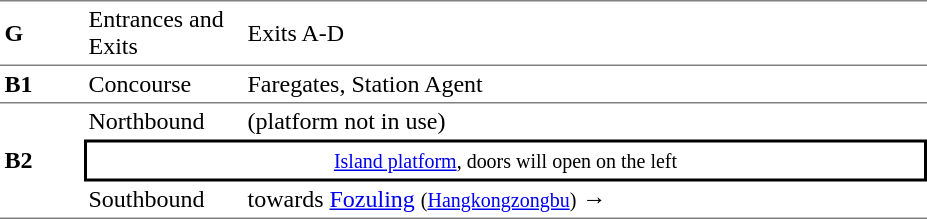<table table border=0 cellspacing=0 cellpadding=3>
<tr>
<td style="border-top:solid 1px gray;border-bottom:solid 1px gray;" width=50><strong>G</strong></td>
<td style="border-top:solid 1px gray;border-bottom:solid 1px gray;" width=100>Entrances and Exits</td>
<td style="border-top:solid 1px gray;border-bottom:solid 1px gray;" width=450>Exits A-D</td>
</tr>
<tr>
<td style="border-top:solid 0px gray;border-bottom:solid 1px gray;" width=50><strong>B1</strong></td>
<td style="border-top:solid 0px gray;border-bottom:solid 1px gray;" width=100>Concourse</td>
<td style="border-top:solid 0px gray;border-bottom:solid 1px gray;" width=450>Faregates, Station Agent</td>
</tr>
<tr>
<td style="border-top:solid 0px gray;border-bottom:solid 1px gray;" rowspan=3><strong>B2</strong></td>
<td>Northbound</td>
<td> (platform not in use)</td>
</tr>
<tr>
<td style="border-right:solid 2px black;border-left:solid 2px black;border-top:solid 2px black;border-bottom:solid 2px black;text-align:center;" colspan=2><small><a href='#'>Island platform</a>, doors will open on the left</small></td>
</tr>
<tr>
<td style="border-bottom:solid 1px gray;">Southbound</td>
<td style="border-bottom:solid 1px gray;"> towards <a href='#'>Fozuling</a> <small>(<a href='#'>Hangkongzongbu</a>)</small> →</td>
</tr>
</table>
